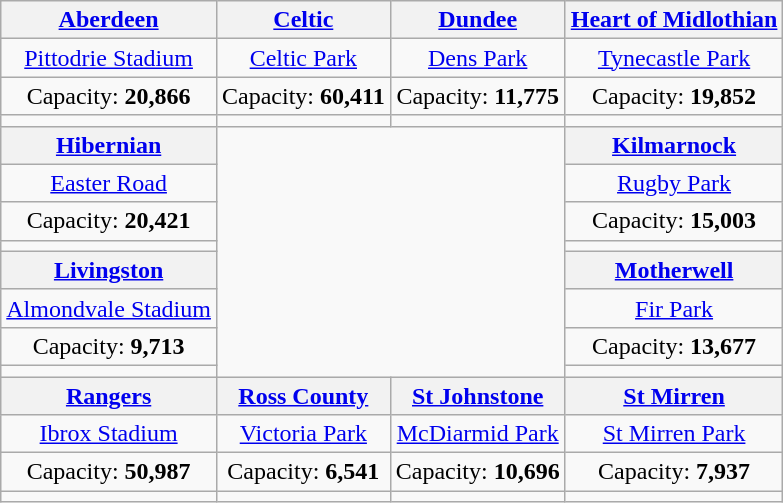<table class="wikitable" style="text-align:center">
<tr>
<th><a href='#'>Aberdeen</a></th>
<th><a href='#'>Celtic</a></th>
<th><a href='#'>Dundee</a></th>
<th><a href='#'>Heart of Midlothian</a></th>
</tr>
<tr>
<td><a href='#'>Pittodrie Stadium</a></td>
<td><a href='#'>Celtic Park</a></td>
<td><a href='#'>Dens Park</a></td>
<td><a href='#'>Tynecastle Park</a></td>
</tr>
<tr>
<td>Capacity: <strong>20,866</strong></td>
<td>Capacity: <strong>60,411</strong></td>
<td>Capacity: <strong>11,775</strong></td>
<td>Capacity: <strong>19,852</strong></td>
</tr>
<tr>
<td></td>
<td></td>
<td></td>
<td></td>
</tr>
<tr>
<th><a href='#'>Hibernian</a></th>
<td rowspan="8" colspan="2"></td>
<th><a href='#'>Kilmarnock</a></th>
</tr>
<tr>
<td><a href='#'>Easter Road</a></td>
<td><a href='#'>Rugby Park</a></td>
</tr>
<tr>
<td>Capacity: <strong>20,421</strong></td>
<td>Capacity: <strong>15,003</strong></td>
</tr>
<tr>
<td></td>
<td></td>
</tr>
<tr>
<th><a href='#'>Livingston</a></th>
<th><a href='#'>Motherwell</a></th>
</tr>
<tr>
<td><a href='#'>Almondvale Stadium</a></td>
<td><a href='#'>Fir Park</a></td>
</tr>
<tr>
<td>Capacity: <strong>9,713</strong></td>
<td>Capacity: <strong>13,677</strong></td>
</tr>
<tr>
<td></td>
<td></td>
</tr>
<tr>
<th><a href='#'>Rangers</a></th>
<th><a href='#'>Ross County</a></th>
<th><a href='#'>St Johnstone</a></th>
<th><a href='#'>St Mirren</a></th>
</tr>
<tr>
<td><a href='#'>Ibrox Stadium</a></td>
<td><a href='#'>Victoria Park</a></td>
<td><a href='#'>McDiarmid Park</a></td>
<td><a href='#'>St Mirren Park</a></td>
</tr>
<tr>
<td>Capacity: <strong>50,987</strong></td>
<td>Capacity: <strong>6,541</strong></td>
<td>Capacity: <strong>10,696</strong></td>
<td>Capacity: <strong>7,937</strong></td>
</tr>
<tr>
<td></td>
<td></td>
<td></td>
<td></td>
</tr>
</table>
